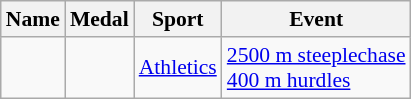<table class="wikitable sortable" style="font-size:90%">
<tr>
<th>Name</th>
<th>Medal</th>
<th>Sport</th>
<th>Event</th>
</tr>
<tr>
<td></td>
<td><br></td>
<td><a href='#'>Athletics</a></td>
<td><a href='#'>2500 m steeplechase</a><br><a href='#'>400 m hurdles</a></td>
</tr>
</table>
